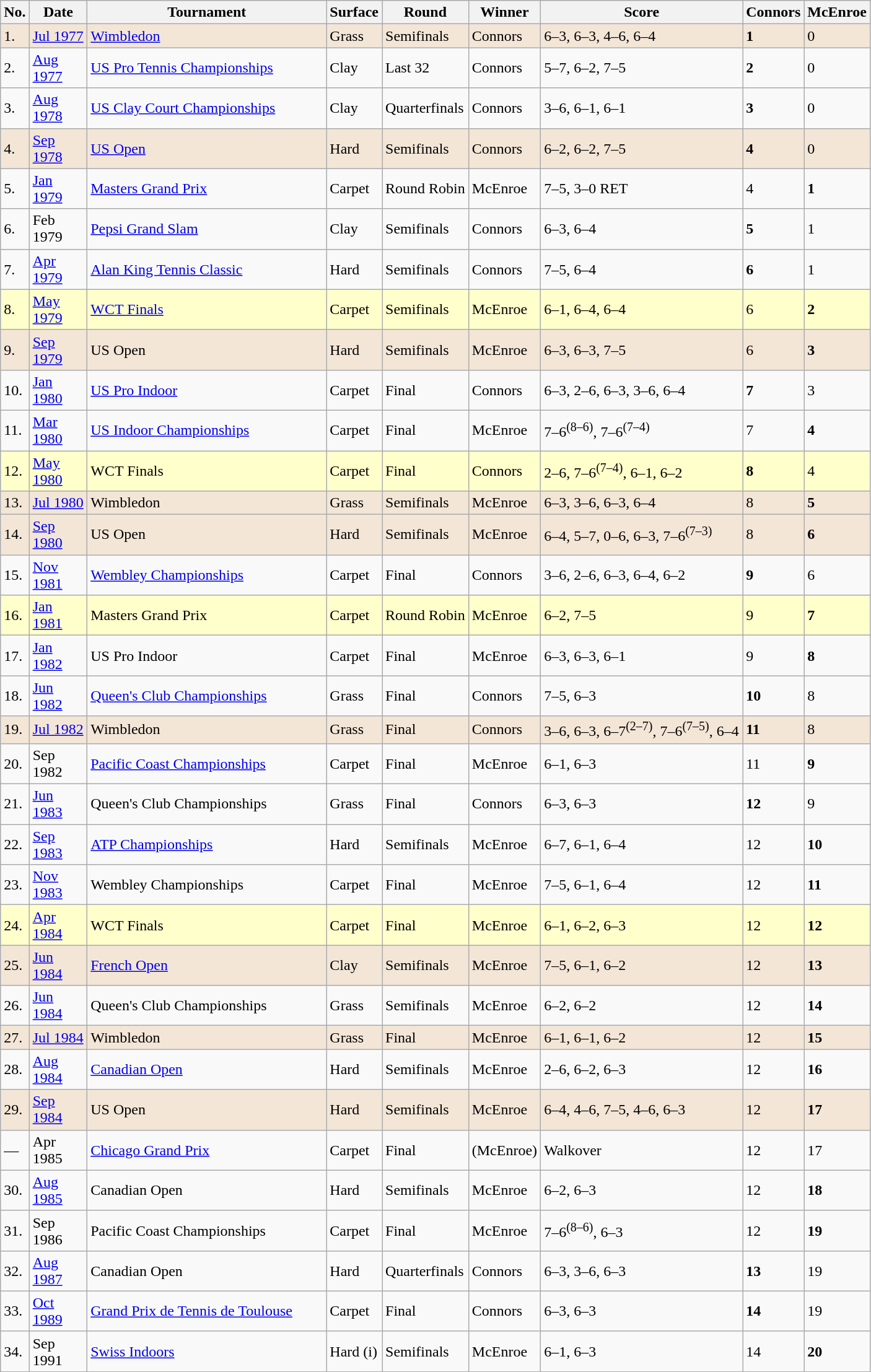<table class="sortable wikitable">
<tr>
<th>No.</th>
<th width=55>Date</th>
<th width=250>Tournament</th>
<th>Surface</th>
<th>Round</th>
<th>Winner</th>
<th width=210 class=unsortable>Score</th>
<th width=55>Connors</th>
<th>McEnroe</th>
</tr>
<tr style="background:#f3e6d7;">
<td>1.</td>
<td><a href='#'>Jul 1977</a></td>
<td><a href='#'>Wimbledon</a></td>
<td>Grass</td>
<td>Semifinals</td>
<td>Connors</td>
<td>6–3, 6–3, 4–6, 6–4</td>
<td><strong>1</strong></td>
<td>0</td>
</tr>
<tr>
<td>2.</td>
<td><a href='#'>Aug 1977</a></td>
<td><a href='#'>US Pro Tennis Championships</a></td>
<td>Clay</td>
<td>Last 32</td>
<td>Connors</td>
<td>5–7, 6–2, 7–5</td>
<td><strong>2</strong></td>
<td>0</td>
</tr>
<tr>
<td>3.</td>
<td><a href='#'>Aug 1978</a></td>
<td><a href='#'>US Clay Court Championships</a></td>
<td>Clay</td>
<td>Quarterfinals</td>
<td>Connors</td>
<td>3–6, 6–1, 6–1</td>
<td><strong>3</strong></td>
<td>0</td>
</tr>
<tr style="background:#f3e6d7;">
<td>4.</td>
<td><a href='#'>Sep 1978</a></td>
<td><a href='#'>US Open</a></td>
<td>Hard</td>
<td>Semifinals</td>
<td>Connors</td>
<td>6–2, 6–2, 7–5</td>
<td><strong>4</strong></td>
<td>0</td>
</tr>
<tr bstyle="background:#ffffcc;">
<td>5.</td>
<td><a href='#'>Jan 1979</a></td>
<td><a href='#'>Masters Grand Prix</a></td>
<td>Carpet</td>
<td>Round Robin</td>
<td>McEnroe</td>
<td>7–5, 3–0 RET</td>
<td>4</td>
<td><strong>1</strong></td>
</tr>
<tr>
<td>6.</td>
<td>Feb 1979</td>
<td><a href='#'>Pepsi Grand Slam</a></td>
<td>Clay</td>
<td>Semifinals</td>
<td>Connors</td>
<td>6–3, 6–4</td>
<td><strong>5</strong></td>
<td>1</td>
</tr>
<tr>
<td>7.</td>
<td><a href='#'>Apr 1979</a></td>
<td><a href='#'>Alan King Tennis Classic</a></td>
<td>Hard</td>
<td>Semifinals</td>
<td>Connors</td>
<td>7–5, 6–4</td>
<td><strong>6</strong></td>
<td>1</td>
</tr>
<tr style="background:#ffffcc;">
<td>8.</td>
<td><a href='#'>May 1979</a></td>
<td><a href='#'>WCT Finals</a></td>
<td>Carpet</td>
<td>Semifinals</td>
<td>McEnroe</td>
<td>6–1, 6–4, 6–4</td>
<td>6</td>
<td><strong>2</strong></td>
</tr>
<tr style="background:#f3e6d7;">
<td>9.</td>
<td><a href='#'>Sep 1979</a></td>
<td>US Open</td>
<td>Hard</td>
<td>Semifinals</td>
<td>McEnroe</td>
<td>6–3, 6–3, 7–5</td>
<td>6</td>
<td><strong>3</strong></td>
</tr>
<tr>
<td>10.</td>
<td><a href='#'>Jan 1980</a></td>
<td><a href='#'>US Pro Indoor</a></td>
<td>Carpet</td>
<td>Final</td>
<td>Connors</td>
<td>6–3, 2–6, 6–3, 3–6, 6–4</td>
<td><strong>7</strong></td>
<td>3</td>
</tr>
<tr>
<td>11.</td>
<td><a href='#'>Mar 1980</a></td>
<td><a href='#'>US Indoor Championships</a></td>
<td>Carpet</td>
<td>Final</td>
<td>McEnroe</td>
<td>7–6<sup>(8–6)</sup>, 7–6<sup>(7–4)</sup></td>
<td>7</td>
<td><strong>4</strong></td>
</tr>
<tr style="background:#ffffcc;">
<td>12.</td>
<td><a href='#'>May 1980</a></td>
<td>WCT Finals</td>
<td>Carpet</td>
<td>Final</td>
<td>Connors</td>
<td>2–6, 7–6<sup>(7–4)</sup>, 6–1, 6–2</td>
<td><strong>8</strong></td>
<td>4</td>
</tr>
<tr style="background:#f3e6d7;">
<td>13.</td>
<td><a href='#'>Jul 1980</a></td>
<td>Wimbledon</td>
<td>Grass</td>
<td>Semifinals</td>
<td>McEnroe</td>
<td>6–3, 3–6, 6–3, 6–4</td>
<td>8</td>
<td><strong>5</strong></td>
</tr>
<tr style="background:#f3e6d7;">
<td>14.</td>
<td><a href='#'>Sep 1980</a></td>
<td>US Open</td>
<td>Hard</td>
<td>Semifinals</td>
<td>McEnroe</td>
<td>6–4, 5–7, 0–6, 6–3, 7–6<sup>(7–3)</sup></td>
<td>8</td>
<td><strong>6</strong></td>
</tr>
<tr>
<td>15.</td>
<td><a href='#'>Nov 1981</a></td>
<td><a href='#'>Wembley Championships</a></td>
<td>Carpet</td>
<td>Final</td>
<td>Connors</td>
<td>3–6, 2–6, 6–3, 6–4, 6–2</td>
<td><strong>9</strong></td>
<td>6</td>
</tr>
<tr style="background:#ffffcc;">
<td>16.</td>
<td><a href='#'>Jan 1981</a></td>
<td>Masters Grand Prix</td>
<td>Carpet</td>
<td>Round Robin</td>
<td>McEnroe</td>
<td>6–2, 7–5</td>
<td>9</td>
<td><strong>7</strong></td>
</tr>
<tr>
<td>17.</td>
<td><a href='#'>Jan 1982</a></td>
<td>US Pro Indoor</td>
<td>Carpet</td>
<td>Final</td>
<td>McEnroe</td>
<td>6–3, 6–3, 6–1</td>
<td>9</td>
<td><strong>8</strong></td>
</tr>
<tr>
<td>18.</td>
<td><a href='#'>Jun 1982</a></td>
<td><a href='#'>Queen's Club Championships</a></td>
<td>Grass</td>
<td>Final</td>
<td>Connors</td>
<td>7–5, 6–3</td>
<td><strong>10</strong></td>
<td>8</td>
</tr>
<tr style="background:#f3e6d7;">
<td>19.</td>
<td><a href='#'>Jul 1982</a></td>
<td>Wimbledon</td>
<td>Grass</td>
<td>Final</td>
<td>Connors</td>
<td>3–6, 6–3, 6–7<sup>(2–7)</sup>, 7–6<sup>(7–5)</sup>, 6–4</td>
<td><strong>11</strong></td>
<td>8</td>
</tr>
<tr>
<td>20.</td>
<td>Sep 1982</td>
<td><a href='#'>Pacific Coast Championships</a></td>
<td>Carpet</td>
<td>Final</td>
<td>McEnroe</td>
<td>6–1, 6–3</td>
<td>11</td>
<td><strong>9</strong></td>
</tr>
<tr>
<td>21.</td>
<td><a href='#'>Jun 1983</a></td>
<td>Queen's Club Championships</td>
<td>Grass</td>
<td>Final</td>
<td>Connors</td>
<td>6–3, 6–3</td>
<td><strong>12</strong></td>
<td>9</td>
</tr>
<tr>
<td>22.</td>
<td><a href='#'>Sep 1983</a></td>
<td><a href='#'>ATP Championships</a></td>
<td>Hard</td>
<td>Semifinals</td>
<td>McEnroe</td>
<td>6–7, 6–1, 6–4</td>
<td>12</td>
<td><strong>10</strong></td>
</tr>
<tr>
<td>23.</td>
<td><a href='#'>Nov 1983</a></td>
<td>Wembley Championships</td>
<td>Carpet</td>
<td>Final</td>
<td>McEnroe</td>
<td>7–5, 6–1, 6–4</td>
<td>12</td>
<td><strong>11</strong></td>
</tr>
<tr style="background:#ffffcc;">
<td>24.</td>
<td><a href='#'>Apr 1984</a></td>
<td>WCT Finals</td>
<td>Carpet</td>
<td>Final</td>
<td>McEnroe</td>
<td>6–1, 6–2, 6–3</td>
<td>12</td>
<td><strong>12</strong></td>
</tr>
<tr style="background:#f3e6d7;">
<td>25.</td>
<td><a href='#'>Jun 1984</a></td>
<td><a href='#'>French Open</a></td>
<td>Clay</td>
<td>Semifinals</td>
<td>McEnroe</td>
<td>7–5, 6–1, 6–2</td>
<td>12</td>
<td><strong>13</strong></td>
</tr>
<tr>
<td>26.</td>
<td><a href='#'>Jun 1984</a></td>
<td>Queen's Club Championships</td>
<td>Grass</td>
<td>Semifinals</td>
<td>McEnroe</td>
<td>6–2, 6–2</td>
<td>12</td>
<td><strong>14</strong></td>
</tr>
<tr style="background:#f3e6d7;">
<td>27.</td>
<td><a href='#'>Jul 1984</a></td>
<td>Wimbledon</td>
<td>Grass</td>
<td>Final</td>
<td>McEnroe</td>
<td>6–1, 6–1, 6–2</td>
<td>12</td>
<td><strong>15</strong></td>
</tr>
<tr>
<td>28.</td>
<td><a href='#'>Aug 1984</a></td>
<td><a href='#'>Canadian Open</a></td>
<td>Hard</td>
<td>Semifinals</td>
<td>McEnroe</td>
<td>2–6, 6–2, 6–3</td>
<td>12</td>
<td><strong>16</strong></td>
</tr>
<tr style="background:#f3e6d7;">
<td>29.</td>
<td><a href='#'>Sep 1984</a></td>
<td>US Open</td>
<td>Hard</td>
<td>Semifinals</td>
<td>McEnroe</td>
<td>6–4, 4–6, 7–5, 4–6, 6–3</td>
<td>12</td>
<td><strong>17</strong></td>
</tr>
<tr>
<td>—</td>
<td>Apr 1985</td>
<td><a href='#'>Chicago Grand Prix</a></td>
<td>Carpet</td>
<td>Final</td>
<td>(McEnroe)</td>
<td>Walkover</td>
<td>12</td>
<td>17</td>
</tr>
<tr>
<td>30.</td>
<td><a href='#'>Aug 1985</a></td>
<td>Canadian Open</td>
<td>Hard</td>
<td>Semifinals</td>
<td>McEnroe</td>
<td>6–2, 6–3</td>
<td>12</td>
<td><strong>18</strong></td>
</tr>
<tr>
<td>31.</td>
<td>Sep 1986</td>
<td>Pacific Coast Championships</td>
<td>Carpet</td>
<td>Final</td>
<td>McEnroe</td>
<td>7–6<sup>(8–6)</sup>, 6–3</td>
<td>12</td>
<td><strong>19</strong></td>
</tr>
<tr>
<td>32.</td>
<td><a href='#'>Aug 1987</a></td>
<td>Canadian Open</td>
<td>Hard</td>
<td>Quarterfinals</td>
<td>Connors</td>
<td>6–3, 3–6, 6–3</td>
<td><strong>13</strong></td>
<td>19</td>
</tr>
<tr>
<td>33.</td>
<td><a href='#'>Oct 1989</a></td>
<td><a href='#'>Grand Prix de Tennis de Toulouse</a></td>
<td>Carpet</td>
<td>Final</td>
<td>Connors</td>
<td>6–3, 6–3</td>
<td><strong>14</strong></td>
<td>19</td>
</tr>
<tr>
<td>34.</td>
<td>Sep 1991</td>
<td><a href='#'>Swiss Indoors</a></td>
<td>Hard (i)</td>
<td>Semifinals</td>
<td>McEnroe</td>
<td>6–1, 6–3</td>
<td>14</td>
<td><strong>20</strong></td>
</tr>
</table>
